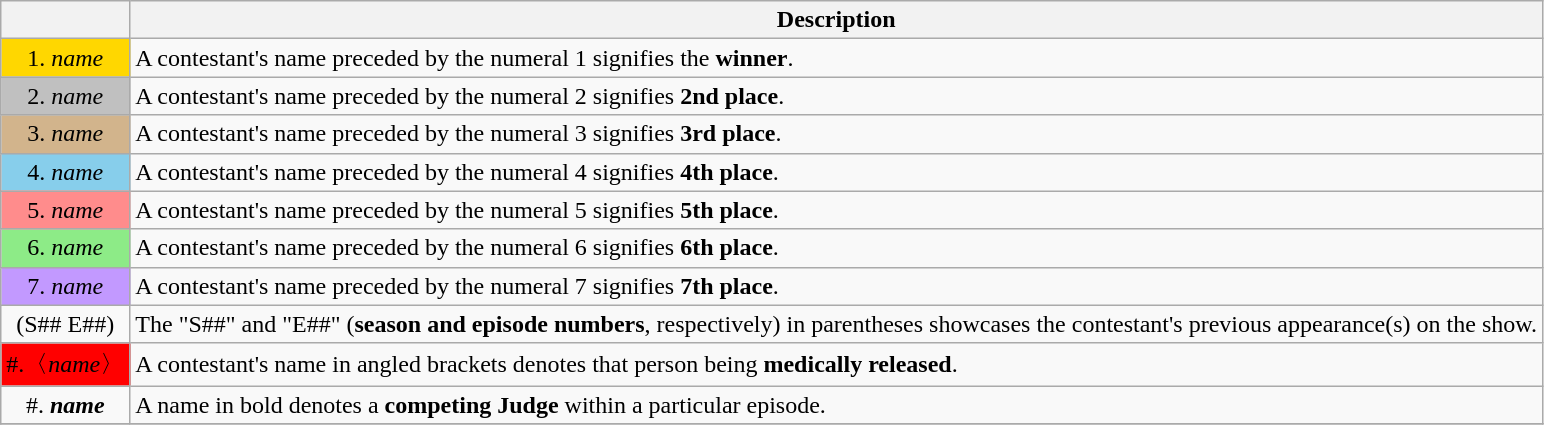<table class="wikitable plainrowheaders" style="text-align:center;">
<tr>
<th></th>
<th>Description</th>
</tr>
<tr>
<td style="background:gold;">1. <em>name</em></td>
<td style="text-align:left;">A contestant's name preceded by the numeral 1 signifies the <strong>winner</strong>.</td>
</tr>
<tr>
<td style="background:silver;">2. <em>name</em></td>
<td style="text-align:left;">A contestant's name preceded by the numeral 2 signifies <strong>2nd place</strong>.</td>
</tr>
<tr>
<td style="background:tan;">3. <em>name</em></td>
<td style="text-align:left;">A contestant's name preceded by the numeral 3 signifies <strong>3rd place</strong>.</td>
</tr>
<tr>
<td style="background:skyblue;">4. <em>name</em></td>
<td style="text-align:left;">A contestant's name preceded by the numeral 4 signifies <strong>4th place</strong>.</td>
</tr>
<tr>
<td style="background:#FF8C8C;">5. <em>name</em></td>
<td style="text-align:left;">A contestant's name preceded by the numeral 5 signifies <strong>5th place</strong>.</td>
</tr>
<tr>
<td style="background:#8DEB87;">6. <em>name</em></td>
<td style="text-align:left;">A contestant's name preceded by the numeral 6 signifies <strong>6th place</strong>.</td>
</tr>
<tr>
<td style="background:#C299FF;">7. <em>name</em></td>
<td style="text-align:left;">A contestant's name preceded by the numeral 7 signifies <strong>7th place</strong>.</td>
</tr>
<tr>
<td>(S## E##)</td>
<td style="text-align:left;">The "S##" and "E##" (<strong>season and episode numbers</strong>, respectively) in parentheses showcases the contestant's previous appearance(s) on the show.</td>
</tr>
<tr>
<td style="background:red;">#.〈<em>name</em>〉</td>
<td style="text-align:left;">A contestant's name in angled brackets denotes that person being <strong>medically released</strong>.</td>
</tr>
<tr>
<td>#. <strong><em>name</em></strong></td>
<td style="text-align:left;">A name in bold denotes a <strong>competing Judge</strong> within a particular episode.</td>
</tr>
<tr>
</tr>
</table>
